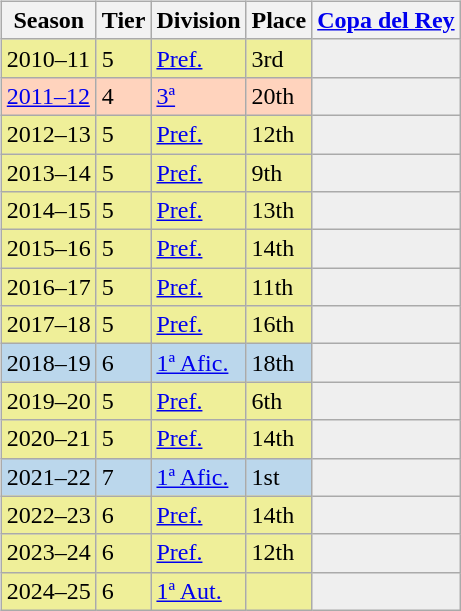<table>
<tr>
<td valign="top" width=0%><br><table class="wikitable">
<tr style="background:#f0f6fa;">
<th>Season</th>
<th>Tier</th>
<th>Division</th>
<th>Place</th>
<th><a href='#'>Copa del Rey</a></th>
</tr>
<tr>
<td style="background:#EFEF99;">2010–11</td>
<td style="background:#EFEF99;">5</td>
<td style="background:#EFEF99;"><a href='#'>Pref.</a></td>
<td style="background:#EFEF99;">3rd</td>
<th style="background:#efefef;"></th>
</tr>
<tr>
<td style="background:#FFD3BD;"><a href='#'>2011–12</a></td>
<td style="background:#FFD3BD;">4</td>
<td style="background:#FFD3BD;"><a href='#'>3ª</a></td>
<td style="background:#FFD3BD;">20th</td>
<th style="background:#efefef;"></th>
</tr>
<tr>
<td style="background:#EFEF99;">2012–13</td>
<td style="background:#EFEF99;">5</td>
<td style="background:#EFEF99;"><a href='#'>Pref.</a></td>
<td style="background:#EFEF99;">12th</td>
<th style="background:#efefef;"></th>
</tr>
<tr>
<td style="background:#EFEF99;">2013–14</td>
<td style="background:#EFEF99;">5</td>
<td style="background:#EFEF99;"><a href='#'>Pref.</a></td>
<td style="background:#EFEF99;">9th</td>
<th style="background:#efefef;"></th>
</tr>
<tr>
<td style="background:#EFEF99;">2014–15</td>
<td style="background:#EFEF99;">5</td>
<td style="background:#EFEF99;"><a href='#'>Pref.</a></td>
<td style="background:#EFEF99;">13th</td>
<th style="background:#efefef;"></th>
</tr>
<tr>
<td style="background:#EFEF99;">2015–16</td>
<td style="background:#EFEF99;">5</td>
<td style="background:#EFEF99;"><a href='#'>Pref.</a></td>
<td style="background:#EFEF99;">14th</td>
<th style="background:#efefef;"></th>
</tr>
<tr>
<td style="background:#EFEF99;">2016–17</td>
<td style="background:#EFEF99;">5</td>
<td style="background:#EFEF99;"><a href='#'>Pref.</a></td>
<td style="background:#EFEF99;">11th</td>
<th style="background:#efefef;"></th>
</tr>
<tr>
<td style="background:#EFEF99;">2017–18</td>
<td style="background:#EFEF99;">5</td>
<td style="background:#EFEF99;"><a href='#'>Pref.</a></td>
<td style="background:#EFEF99;">16th</td>
<th style="background:#efefef;"></th>
</tr>
<tr>
<td style="background:#BBD7EC;">2018–19</td>
<td style="background:#BBD7EC;">6</td>
<td style="background:#BBD7EC;"><a href='#'>1ª Afic.</a></td>
<td style="background:#BBD7EC;">18th</td>
<th style="background:#efefef;"></th>
</tr>
<tr>
<td style="background:#EFEF99;">2019–20</td>
<td style="background:#EFEF99;">5</td>
<td style="background:#EFEF99;"><a href='#'>Pref.</a></td>
<td style="background:#EFEF99;">6th</td>
<th style="background:#efefef;"></th>
</tr>
<tr>
<td style="background:#EFEF99;">2020–21</td>
<td style="background:#EFEF99;">5</td>
<td style="background:#EFEF99;"><a href='#'>Pref.</a></td>
<td style="background:#EFEF99;">14th</td>
<th style="background:#efefef;"></th>
</tr>
<tr>
<td style="background:#BBD7EC;">2021–22</td>
<td style="background:#BBD7EC;">7</td>
<td style="background:#BBD7EC;"><a href='#'>1ª Afic.</a></td>
<td style="background:#BBD7EC;">1st</td>
<th style="background:#efefef;"></th>
</tr>
<tr>
<td style="background:#EFEF99;">2022–23</td>
<td style="background:#EFEF99;">6</td>
<td style="background:#EFEF99;"><a href='#'>Pref.</a></td>
<td style="background:#EFEF99;">14th</td>
<th style="background:#efefef;"></th>
</tr>
<tr>
<td style="background:#EFEF99;">2023–24</td>
<td style="background:#EFEF99;">6</td>
<td style="background:#EFEF99;"><a href='#'>Pref.</a></td>
<td style="background:#EFEF99;">12th</td>
<th style="background:#efefef;"></th>
</tr>
<tr>
<td style="background:#EFEF99;">2024–25</td>
<td style="background:#EFEF99;">6</td>
<td style="background:#EFEF99;"><a href='#'>1ª Aut.</a></td>
<td style="background:#EFEF99;"></td>
<th style="background:#efefef;"></th>
</tr>
</table>
</td>
</tr>
</table>
